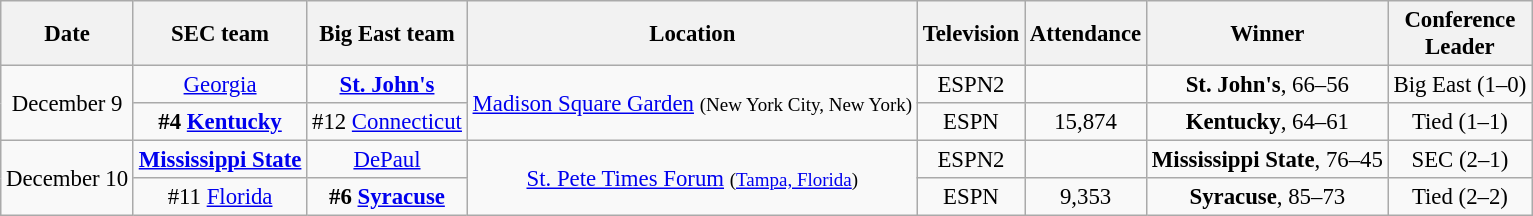<table class="wikitable" style="font-size: 95%; text-align:center;">
<tr>
<th>Date</th>
<th>SEC team</th>
<th>Big East team</th>
<th>Location</th>
<th>Television</th>
<th>Attendance</th>
<th>Winner</th>
<th>Conference<br>Leader</th>
</tr>
<tr>
<td rowspan=2>December 9</td>
<td><a href='#'>Georgia</a></td>
<td><strong><a href='#'>St. John's</a></strong></td>
<td rowspan=2><a href='#'>Madison Square Garden</a> <small>(New York City, New York)</small></td>
<td>ESPN2</td>
<td></td>
<td><strong>St. John's</strong>, 66–56</td>
<td>Big East (1–0)</td>
</tr>
<tr>
<td><strong>#4 <a href='#'>Kentucky</a></strong></td>
<td>#12 <a href='#'>Connecticut</a></td>
<td>ESPN</td>
<td>15,874</td>
<td><strong>Kentucky</strong>, 64–61</td>
<td>Tied (1–1)</td>
</tr>
<tr>
<td rowspan=2>December 10</td>
<td><strong><a href='#'>Mississippi State</a></strong></td>
<td><a href='#'>DePaul</a></td>
<td rowspan=2><a href='#'>St. Pete Times Forum</a> <small>(<a href='#'>Tampa, Florida</a>)</small></td>
<td>ESPN2</td>
<td></td>
<td><strong>Mississippi State</strong>, 76–45</td>
<td>SEC (2–1)</td>
</tr>
<tr>
<td>#11 <a href='#'>Florida</a></td>
<td><strong>#6 <a href='#'>Syracuse</a></strong></td>
<td>ESPN</td>
<td>9,353</td>
<td><strong>Syracuse</strong>, 85–73</td>
<td>Tied (2–2)</td>
</tr>
</table>
